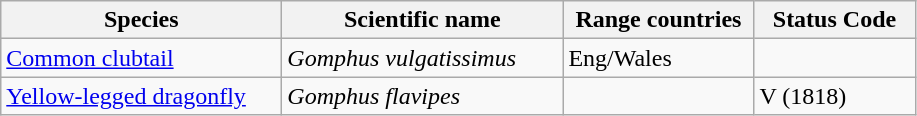<table class="wikitable">
<tr>
<th>Species</th>
<th>Scientific name</th>
<th>Range countries</th>
<th>Status Code</th>
</tr>
<tr>
<td style="width:180px"><a href='#'>Common clubtail</a></td>
<td style="width:180px"><em>Gomphus vulgatissimus</em></td>
<td style="width:120px">Eng/Wales</td>
<td style="width:100px"></td>
</tr>
<tr>
<td><a href='#'>Yellow-legged dragonfly</a></td>
<td><em>Gomphus flavipes</em></td>
<td></td>
<td>V (1818)</td>
</tr>
</table>
